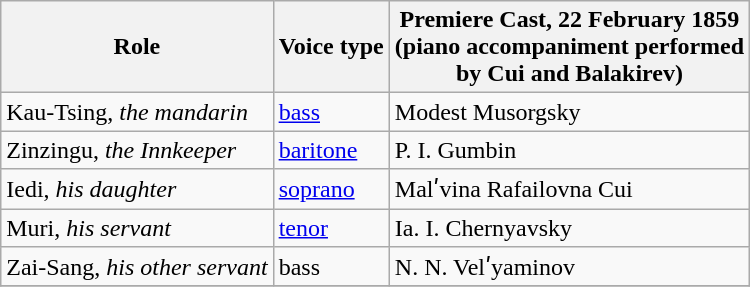<table class="wikitable">
<tr>
<th>Role</th>
<th>Voice type</th>
<th>Premiere Cast, 22 February 1859<br>(piano accompaniment performed<br>by Cui and Balakirev)</th>
</tr>
<tr>
<td>Kau-Tsing, <em>the mandarin</em></td>
<td><a href='#'>bass</a></td>
<td>Modest Musorgsky</td>
</tr>
<tr>
<td>Zinzingu, <em>the Innkeeper</em></td>
<td><a href='#'>baritone</a></td>
<td>P. I. Gumbin</td>
</tr>
<tr>
<td>Iedi, <em>his daughter</em></td>
<td><a href='#'>soprano</a></td>
<td>Malʹvina Rafailovna Cui</td>
</tr>
<tr>
<td>Muri, <em>his servant</em></td>
<td><a href='#'>tenor</a></td>
<td>Ia. I. Chernyavsky</td>
</tr>
<tr>
<td>Zai-Sang, <em>his other servant</em></td>
<td>bass</td>
<td>N. N. Velʹyaminov</td>
</tr>
<tr>
</tr>
</table>
